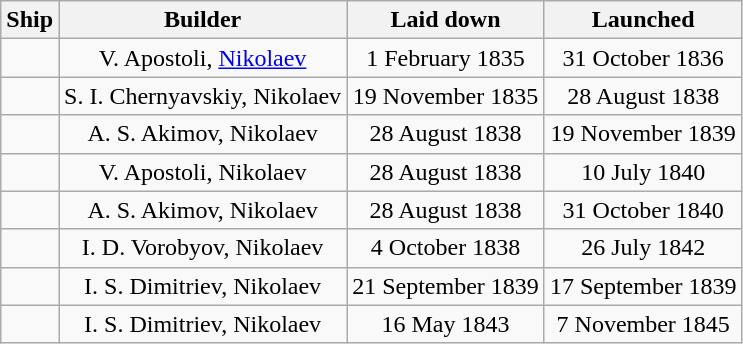<table class="wikitable" border="1">
<tr>
<th>Ship</th>
<th>Builder</th>
<th>Laid down</th>
<th>Launched</th>
</tr>
<tr>
<td></td>
<td align=center>V. Apostoli, <a href='#'>Nikolaev</a></td>
<td align=center>1 February 1835</td>
<td align=center>31 October 1836</td>
</tr>
<tr>
<td></td>
<td align=center>S. I. Chernyavskiy, Nikolaev</td>
<td align=center>19 November 1835</td>
<td align=center>28 August 1838</td>
</tr>
<tr>
<td></td>
<td align=center>A. S. Akimov, Nikolaev</td>
<td align=center>28 August 1838</td>
<td align=center>19 November 1839</td>
</tr>
<tr>
<td></td>
<td align=center>V. Apostoli, Nikolaev</td>
<td align=center>28 August 1838</td>
<td align=center>10 July 1840</td>
</tr>
<tr>
<td></td>
<td align=center>A. S. Akimov, Nikolaev</td>
<td align=center>28 August 1838</td>
<td align=center>31 October 1840</td>
</tr>
<tr>
<td></td>
<td align=center>I. D. Vorobyov, Nikolaev</td>
<td align=center>4 October 1838</td>
<td align=center>26 July 1842</td>
</tr>
<tr>
<td></td>
<td align=center>I. S. Dimitriev, Nikolaev</td>
<td align=center>21 September 1839</td>
<td align=center>17 September 1839</td>
</tr>
<tr>
<td></td>
<td align=center>I. S. Dimitriev, Nikolaev</td>
<td align=center>16 May 1843</td>
<td align=center>7 November 1845</td>
</tr>
</table>
